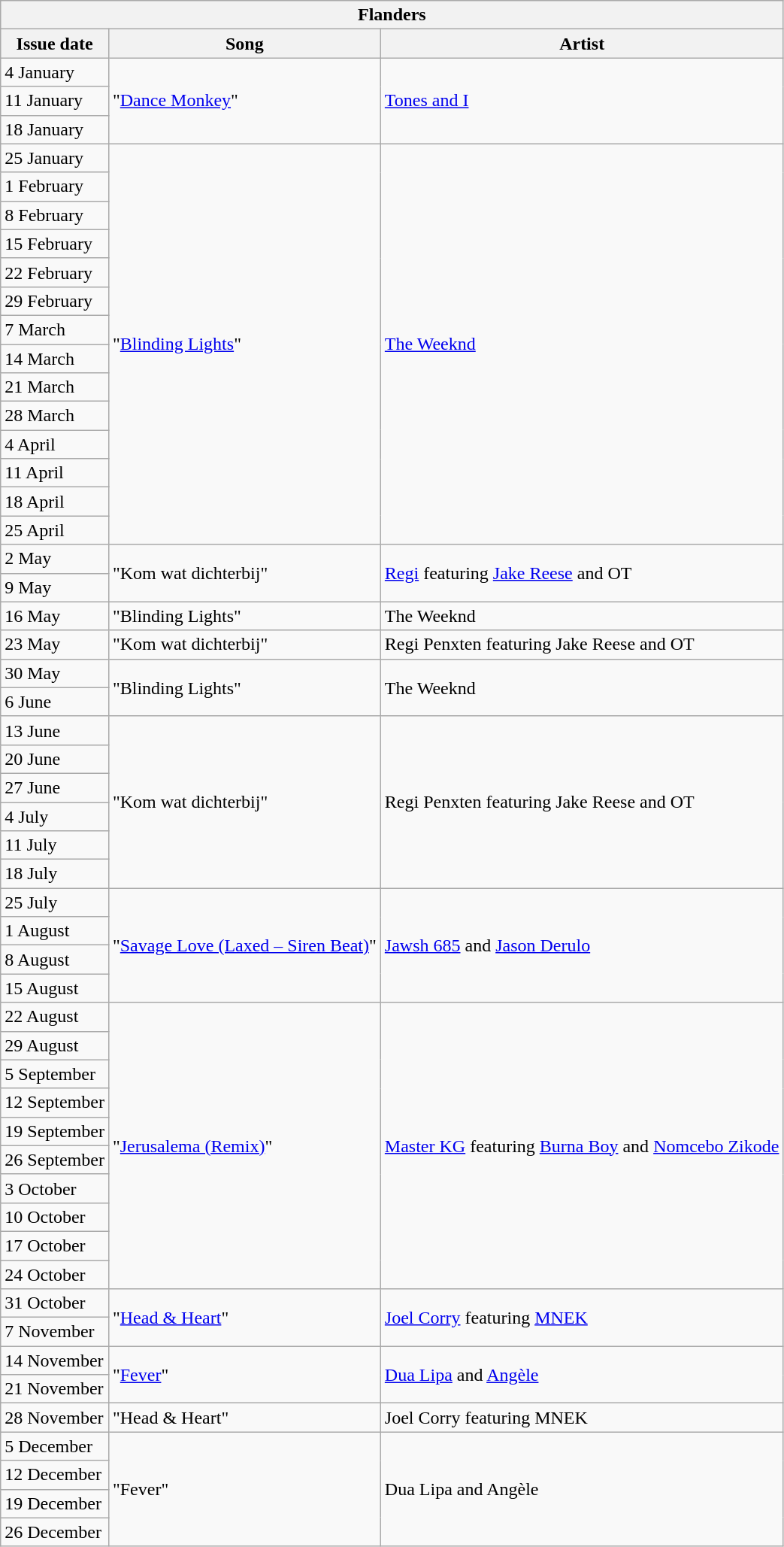<table class="wikitable">
<tr>
<th colspan="4">Flanders</th>
</tr>
<tr>
<th>Issue date</th>
<th>Song</th>
<th>Artist</th>
</tr>
<tr>
<td>4 January</td>
<td rowspan="3">"<a href='#'>Dance Monkey</a>"</td>
<td rowspan="3"><a href='#'>Tones and I</a></td>
</tr>
<tr>
<td>11 January</td>
</tr>
<tr>
<td>18 January</td>
</tr>
<tr>
<td>25 January</td>
<td rowspan="14">"<a href='#'>Blinding Lights</a>"</td>
<td rowspan="14"><a href='#'>The Weeknd</a></td>
</tr>
<tr>
<td>1 February</td>
</tr>
<tr>
<td>8 February</td>
</tr>
<tr>
<td>15 February</td>
</tr>
<tr>
<td>22 February</td>
</tr>
<tr>
<td>29 February</td>
</tr>
<tr>
<td>7 March</td>
</tr>
<tr>
<td>14 March</td>
</tr>
<tr>
<td>21 March</td>
</tr>
<tr>
<td>28 March</td>
</tr>
<tr>
<td>4 April</td>
</tr>
<tr>
<td>11 April</td>
</tr>
<tr>
<td>18 April</td>
</tr>
<tr>
<td>25 April</td>
</tr>
<tr>
<td>2 May</td>
<td rowspan="2">"Kom wat dichterbij"</td>
<td rowspan="2"><a href='#'>Regi</a> featuring <a href='#'>Jake Reese</a> and OT</td>
</tr>
<tr>
<td>9 May</td>
</tr>
<tr>
<td>16 May</td>
<td>"Blinding Lights"</td>
<td>The Weeknd</td>
</tr>
<tr>
<td>23 May</td>
<td>"Kom wat dichterbij"</td>
<td>Regi Penxten featuring Jake Reese and OT</td>
</tr>
<tr>
<td>30 May</td>
<td rowspan="2">"Blinding Lights"</td>
<td rowspan="2">The Weeknd</td>
</tr>
<tr>
<td>6 June</td>
</tr>
<tr>
<td>13 June</td>
<td rowspan="6">"Kom wat dichterbij"</td>
<td rowspan="6">Regi Penxten featuring Jake Reese and OT</td>
</tr>
<tr>
<td>20 June</td>
</tr>
<tr>
<td>27 June</td>
</tr>
<tr>
<td>4 July</td>
</tr>
<tr>
<td>11 July</td>
</tr>
<tr>
<td>18 July</td>
</tr>
<tr>
<td>25 July</td>
<td rowspan="4">"<a href='#'>Savage Love (Laxed – Siren Beat)</a>"</td>
<td rowspan="4"><a href='#'>Jawsh 685</a> and <a href='#'>Jason Derulo</a></td>
</tr>
<tr>
<td>1 August</td>
</tr>
<tr>
<td>8 August</td>
</tr>
<tr>
<td>15 August</td>
</tr>
<tr>
<td>22 August</td>
<td rowspan="10">"<a href='#'>Jerusalema (Remix)</a>"</td>
<td rowspan="10"><a href='#'>Master KG</a> featuring <a href='#'>Burna Boy</a> and <a href='#'>Nomcebo Zikode</a></td>
</tr>
<tr>
<td>29 August</td>
</tr>
<tr>
<td>5 September</td>
</tr>
<tr>
<td>12 September</td>
</tr>
<tr>
<td>19 September</td>
</tr>
<tr>
<td>26 September</td>
</tr>
<tr>
<td>3 October</td>
</tr>
<tr>
<td>10 October</td>
</tr>
<tr>
<td>17 October</td>
</tr>
<tr>
<td>24 October</td>
</tr>
<tr>
<td>31 October</td>
<td rowspan="2">"<a href='#'>Head & Heart</a>"</td>
<td rowspan="2"><a href='#'>Joel Corry</a> featuring <a href='#'>MNEK</a></td>
</tr>
<tr>
<td>7 November</td>
</tr>
<tr>
<td>14 November</td>
<td rowspan="2">"<a href='#'>Fever</a>"</td>
<td rowspan="2"><a href='#'>Dua Lipa</a> and <a href='#'>Angèle</a></td>
</tr>
<tr>
<td>21 November</td>
</tr>
<tr>
<td>28 November</td>
<td>"Head & Heart"</td>
<td>Joel Corry featuring MNEK</td>
</tr>
<tr>
<td>5 December</td>
<td rowspan="4">"Fever"</td>
<td rowspan="4">Dua Lipa and Angèle</td>
</tr>
<tr>
<td>12 December</td>
</tr>
<tr>
<td>19 December</td>
</tr>
<tr>
<td>26 December</td>
</tr>
</table>
